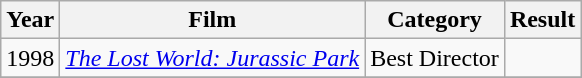<table class="wikitable">
<tr>
<th>Year</th>
<th>Film</th>
<th>Category</th>
<th>Result</th>
</tr>
<tr>
<td style="text-align:center;">1998</td>
<td style="text-align:center;"><em><a href='#'>The Lost World: Jurassic Park</a></em></td>
<td style="text-align:center;">Best Director</td>
<td></td>
</tr>
<tr>
</tr>
</table>
